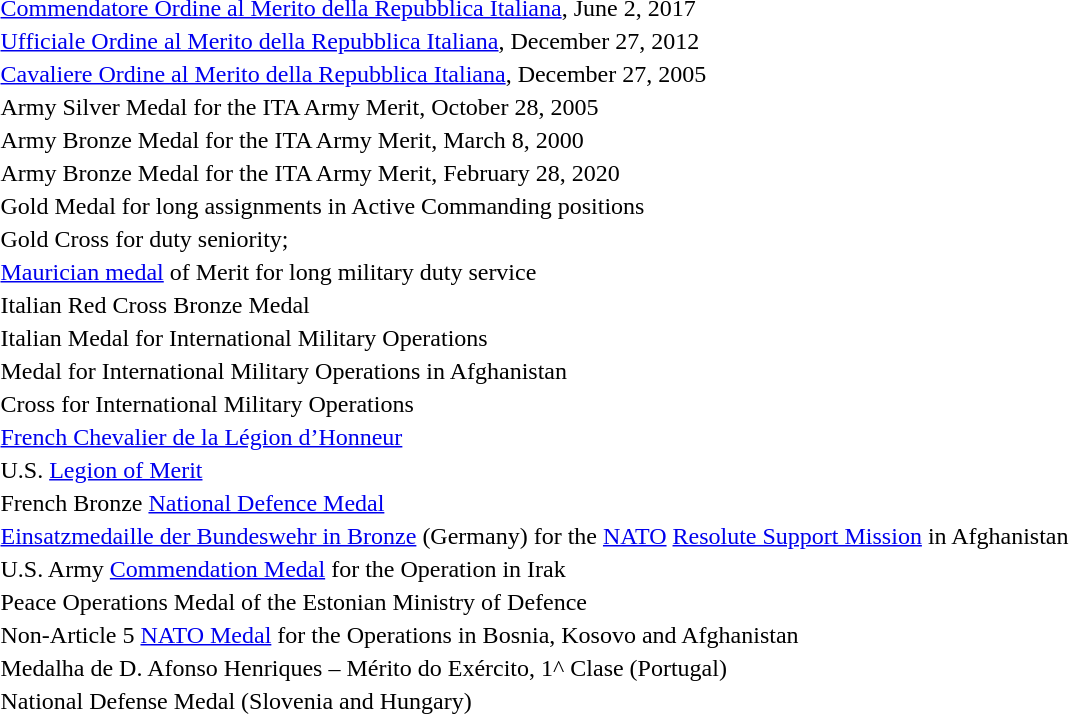<table>
<tr>
<td> <a href='#'>Commendatore Ordine al Merito della Repubblica Italiana</a>, June 2, 2017</td>
</tr>
<tr>
<td> <a href='#'>Ufficiale Ordine al Merito della Repubblica Italiana</a>, December 27, 2012</td>
</tr>
<tr>
<td> <a href='#'>Cavaliere Ordine al Merito della Repubblica Italiana</a>, December 27, 2005</td>
</tr>
<tr>
<td> Army Silver Medal for the ITA Army Merit, October 28, 2005</td>
</tr>
<tr>
<td> Army Bronze Medal for the ITA Army Merit, March 8, 2000</td>
</tr>
<tr>
<td> Army Bronze Medal for the ITA Army Merit, February 28, 2020</td>
</tr>
<tr>
<td> Gold Medal for long assignments in Active Commanding positions</td>
</tr>
<tr>
<td> Gold Cross for duty seniority;</td>
</tr>
<tr>
<td> <a href='#'>Maurician medal</a> of Merit for long military duty service</td>
</tr>
<tr>
<td> Italian Red Cross Bronze Medal</td>
</tr>
<tr>
<td> Italian Medal for International Military Operations</td>
</tr>
<tr>
<td> Medal for International Military Operations in Afghanistan</td>
</tr>
<tr>
<td> Cross for International Military Operations</td>
</tr>
<tr>
<td> <a href='#'>French Chevalier de la Légion d’Honneur</a></td>
</tr>
<tr>
<td> U.S. <a href='#'>Legion of Merit</a></td>
</tr>
<tr>
<td> French Bronze <a href='#'>National Defence Medal</a></td>
</tr>
<tr>
<td> <a href='#'>Einsatzmedaille der Bundeswehr in Bronze</a> (Germany) for the <a href='#'>NATO</a> <a href='#'>Resolute Support Mission</a> in Afghanistan</td>
</tr>
<tr>
<td> U.S. Army <a href='#'>Commendation Medal</a> for the Operation in Irak</td>
</tr>
<tr>
<td> Peace Operations Medal of the Estonian Ministry of Defence</td>
</tr>
<tr>
<td> Non-Article 5 <a href='#'>NATO Medal</a> for the Operations in Bosnia, Kosovo and Afghanistan</td>
</tr>
<tr>
<td>Medalha de D. Afonso Henriques – Mérito do Exército, 1^ Clase (Portugal)</td>
</tr>
<tr>
<td>National Defense Medal (Slovenia and Hungary)</td>
</tr>
</table>
